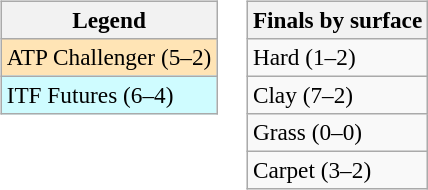<table>
<tr valign=top>
<td><br><table class=wikitable style=font-size:97%>
<tr>
<th>Legend</th>
</tr>
<tr bgcolor=moccasin>
<td>ATP Challenger (5–2)</td>
</tr>
<tr bgcolor=cffcff>
<td>ITF Futures (6–4)</td>
</tr>
</table>
</td>
<td><br><table class=wikitable style=font-size:97%>
<tr>
<th>Finals by surface</th>
</tr>
<tr>
<td>Hard (1–2)</td>
</tr>
<tr>
<td>Clay (7–2)</td>
</tr>
<tr>
<td>Grass (0–0)</td>
</tr>
<tr>
<td>Carpet (3–2)</td>
</tr>
</table>
</td>
</tr>
</table>
